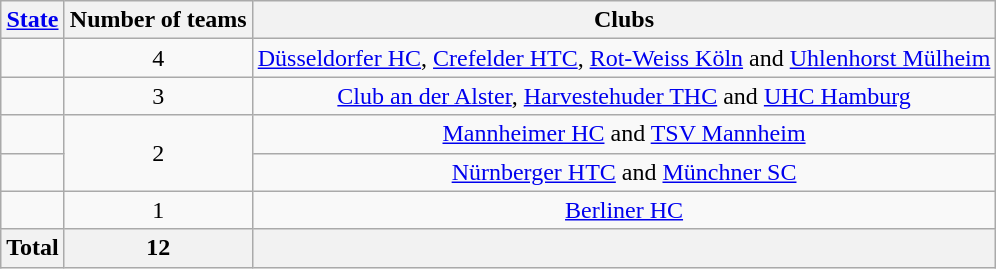<table class="wikitable">
<tr>
<th><a href='#'>State</a></th>
<th>Number of teams</th>
<th>Clubs</th>
</tr>
<tr>
<td></td>
<td align=center>4</td>
<td align=center><a href='#'>Düsseldorfer HC</a>, <a href='#'>Crefelder HTC</a>, <a href='#'>Rot-Weiss Köln</a> and <a href='#'>Uhlenhorst Mülheim</a></td>
</tr>
<tr>
<td></td>
<td align=center>3</td>
<td align=center><a href='#'>Club an der Alster</a>, <a href='#'>Harvestehuder THC</a> and <a href='#'>UHC Hamburg</a></td>
</tr>
<tr>
<td></td>
<td align=center rowspan=2>2</td>
<td align=center><a href='#'>Mannheimer HC</a> and <a href='#'>TSV Mannheim</a></td>
</tr>
<tr>
<td></td>
<td align=center><a href='#'>Nürnberger HTC</a> and <a href='#'>Münchner SC</a></td>
</tr>
<tr>
<td></td>
<td align=center>1</td>
<td align=center><a href='#'>Berliner HC</a></td>
</tr>
<tr>
<th>Total</th>
<th>12</th>
<th></th>
</tr>
</table>
